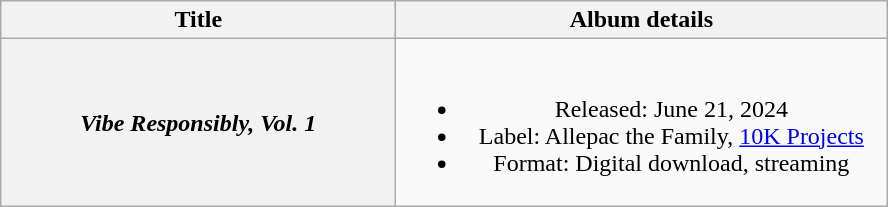<table class="wikitable plainrowheaders" style="text-align:center;">
<tr>
<th scope="col" rowspan="1" style="width:16em;">Title</th>
<th scope="col" rowspan="1" style="width:20em;">Album details</th>
</tr>
<tr>
<th scope="row"><em>Vibe Responsibly, Vol. 1</em></th>
<td><br><ul><li>Released: June 21, 2024</li><li>Label: Allepac the Family, <a href='#'>10K Projects</a></li><li>Format: Digital download, streaming</li></ul></td>
</tr>
</table>
